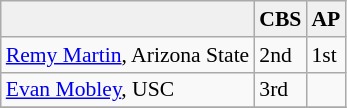<table class="wikitable" style="white-space:nowrap; font-size:90%;">
<tr>
<td align="center" style="background:#f0f0f0;"><strong> </strong></td>
<td align="center" style="background:#f0f0f0;"><strong>CBS</strong></td>
<td align="center" style="background:#f0f0f0;"><strong>AP</strong></td>
</tr>
<tr>
<td><a href='#'>Remy Martin</a>, Arizona State</td>
<td>2nd</td>
<td>1st</td>
</tr>
<tr>
<td><a href='#'>Evan Mobley</a>, USC</td>
<td>3rd</td>
<td></td>
</tr>
<tr>
</tr>
</table>
